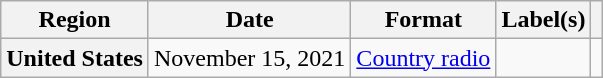<table class="wikitable plainrowheaders">
<tr>
<th scope="col">Region</th>
<th scope="col">Date</th>
<th scope="col">Format</th>
<th scope="col">Label(s)</th>
<th scope="col"></th>
</tr>
<tr>
<th scope="row">United States</th>
<td>November 15, 2021</td>
<td><a href='#'>Country radio</a></td>
<td></td>
<td style="text-align:center;"></td>
</tr>
</table>
